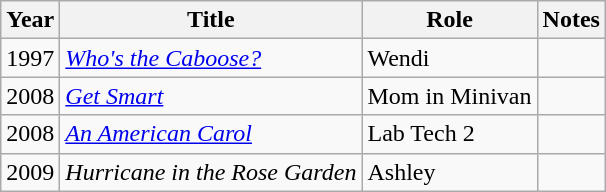<table class="wikitable sortable">
<tr>
<th>Year</th>
<th>Title</th>
<th>Role</th>
<th class="unsortable">Notes</th>
</tr>
<tr>
<td>1997</td>
<td><em><a href='#'>Who's the Caboose?</a></em></td>
<td>Wendi</td>
<td></td>
</tr>
<tr>
<td>2008</td>
<td><em><a href='#'>Get Smart</a></em></td>
<td>Mom in Minivan</td>
<td></td>
</tr>
<tr>
<td>2008</td>
<td><em><a href='#'>An American Carol</a></em></td>
<td>Lab Tech 2</td>
<td></td>
</tr>
<tr>
<td>2009</td>
<td><em>Hurricane in the Rose Garden</em></td>
<td>Ashley</td>
<td></td>
</tr>
</table>
